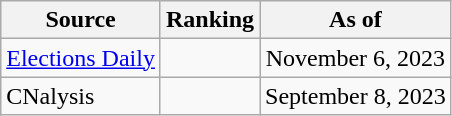<table class="wikitable" style="text-align:center">
<tr>
<th>Source</th>
<th>Ranking</th>
<th>As of</th>
</tr>
<tr>
<td align=left><a href='#'>Elections Daily</a></td>
<td></td>
<td>November 6, 2023</td>
</tr>
<tr>
<td align=left>CNalysis</td>
<td></td>
<td>September 8, 2023</td>
</tr>
</table>
